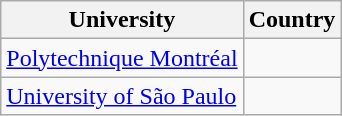<table class="wikitable">
<tr>
<th>University</th>
<th>Country</th>
</tr>
<tr>
<td><a href='#'>Polytechnique Montréal</a></td>
<td></td>
</tr>
<tr>
<td><a href='#'>University of São Paulo</a></td>
<td></td>
</tr>
</table>
